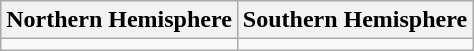<table class="wikitable">
<tr>
<th>Northern Hemisphere</th>
<th>Southern Hemisphere</th>
</tr>
<tr>
<td></td>
<td></td>
</tr>
</table>
